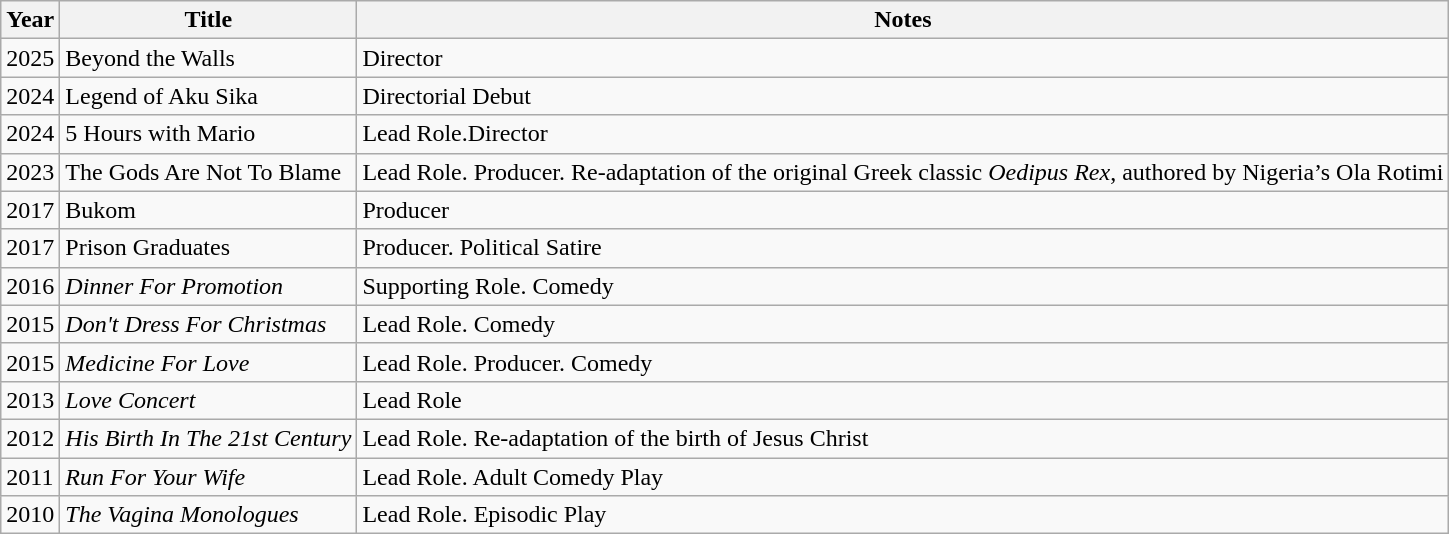<table class="wikitable">
<tr>
<th>Year</th>
<th>Title</th>
<th>Notes</th>
</tr>
<tr>
<td>2025</td>
<td>Beyond the Walls</td>
<td>Director</td>
</tr>
<tr>
<td>2024</td>
<td>Legend of Aku Sika </td>
<td>Directorial Debut</td>
</tr>
<tr>
<td>2024</td>
<td>5 Hours with Mario </td>
<td>Lead Role.Director</td>
</tr>
<tr>
<td>2023</td>
<td>The Gods Are Not To Blame</td>
<td>Lead Role. Producer. Re-adaptation of the original Greek classic <em>Oedipus Rex</em>, authored by Nigeria’s Ola Rotimi</td>
</tr>
<tr>
<td>2017</td>
<td>Bukom</td>
<td>Producer</td>
</tr>
<tr>
<td>2017</td>
<td>Prison Graduates</td>
<td>Producer. Political Satire</td>
</tr>
<tr>
<td>2016</td>
<td><em>Dinner For Promotion</em></td>
<td>Supporting Role. Comedy</td>
</tr>
<tr>
<td>2015</td>
<td><em>Don't Dress For Christmas</em></td>
<td>Lead Role. Comedy</td>
</tr>
<tr>
<td>2015</td>
<td><em>Medicine For Love</em></td>
<td>Lead Role. Producer. Comedy</td>
</tr>
<tr>
<td>2013</td>
<td><em>Love Concert</em></td>
<td>Lead Role</td>
</tr>
<tr>
<td>2012</td>
<td><em>His Birth In The 21st Century</em></td>
<td>Lead Role. Re-adaptation of the birth of Jesus Christ</td>
</tr>
<tr>
<td>2011</td>
<td><em>Run For Your Wife</em></td>
<td>Lead Role. Adult Comedy Play</td>
</tr>
<tr>
<td>2010</td>
<td><em>The Vagina Monologues</em></td>
<td>Lead Role. Episodic Play</td>
</tr>
</table>
